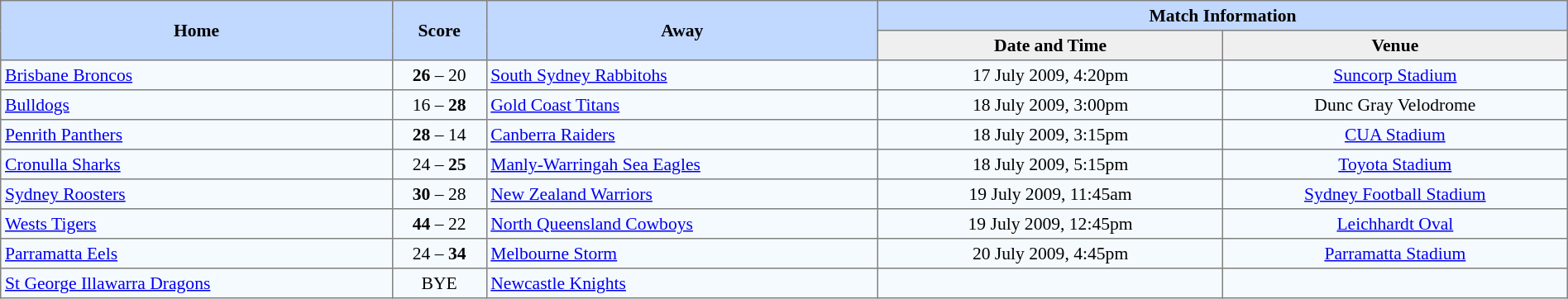<table border="1" cellpadding="3" cellspacing="0" style="border-collapse:collapse; font-size:90%; text-align:center; width:100%;">
<tr style="background:#c1d8ff;">
<th rowspan="2" style="width:25%;">Home</th>
<th rowspan="2" style="width:6%;">Score</th>
<th rowspan="2" style="width:25%;">Away</th>
<th colspan=6>Match Information</th>
</tr>
<tr style="background:#efefef;">
<th width=22%>Date and Time</th>
<th width=22%>Venue</th>
</tr>
<tr style="text-align:center; background:#f5faff;">
<td align=left> <a href='#'>Brisbane Broncos</a></td>
<td><strong>26</strong> – 20</td>
<td align=left> <a href='#'>South Sydney Rabbitohs</a></td>
<td>17 July 2009, 4:20pm</td>
<td><a href='#'>Suncorp Stadium</a></td>
</tr>
<tr style="text-align:center; background:#f5faff;">
<td align=left> <a href='#'>Bulldogs</a></td>
<td>16 – <strong>28</strong></td>
<td align=left> <a href='#'>Gold Coast Titans</a></td>
<td>18 July 2009, 3:00pm</td>
<td>Dunc Gray Velodrome</td>
</tr>
<tr style="text-align:center; background:#f5faff;">
<td align=left> <a href='#'>Penrith Panthers</a></td>
<td><strong>28</strong> – 14</td>
<td align=left> <a href='#'>Canberra Raiders</a></td>
<td>18 July 2009, 3:15pm</td>
<td><a href='#'>CUA Stadium</a></td>
</tr>
<tr style="text-align:center; background:#f5faff;">
<td align=left> <a href='#'>Cronulla Sharks</a></td>
<td>24 – <strong>25</strong></td>
<td align=left> <a href='#'>Manly-Warringah Sea Eagles</a></td>
<td>18 July 2009, 5:15pm</td>
<td><a href='#'>Toyota Stadium</a></td>
</tr>
<tr style="text-align:center; background:#f5faff;">
<td align=left> <a href='#'>Sydney Roosters</a></td>
<td><strong>30</strong> – 28</td>
<td align=left> <a href='#'>New Zealand Warriors</a></td>
<td>19 July 2009, 11:45am</td>
<td><a href='#'>Sydney Football Stadium</a></td>
</tr>
<tr style="text-align:center; background:#f5faff;">
<td align=left> <a href='#'>Wests Tigers</a></td>
<td><strong>44</strong> – 22</td>
<td align=left> <a href='#'>North Queensland Cowboys</a></td>
<td>19 July 2009, 12:45pm</td>
<td><a href='#'>Leichhardt Oval</a></td>
</tr>
<tr style="text-align:center; background:#f5faff;">
<td align=left> <a href='#'>Parramatta Eels</a></td>
<td>24 – <strong>34</strong></td>
<td align=left> <a href='#'>Melbourne Storm</a></td>
<td>20 July 2009, 4:45pm</td>
<td><a href='#'>Parramatta Stadium</a></td>
</tr>
<tr style="text-align:center; background:#f5faff;">
<td align=left> <a href='#'>St George Illawarra Dragons</a></td>
<td>BYE</td>
<td align=left> <a href='#'>Newcastle Knights</a></td>
<td></td>
<td></td>
</tr>
</table>
